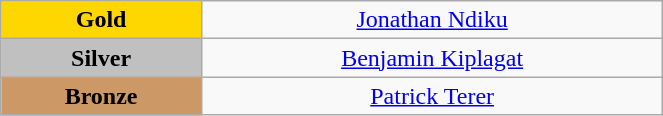<table class="wikitable" style="text-align:center; " width="35%">
<tr>
<td bgcolor="gold"><strong>Gold</strong></td>
<td><a href='#'>Jonathan Ndiku</a><br>  <small><em></em></small></td>
</tr>
<tr>
<td bgcolor="silver"><strong>Silver</strong></td>
<td><a href='#'>Benjamin Kiplagat</a><br>  <small><em></em></small></td>
</tr>
<tr>
<td bgcolor="CC9966"><strong>Bronze</strong></td>
<td><a href='#'>Patrick Terer</a><br>  <small><em></em></small></td>
</tr>
</table>
